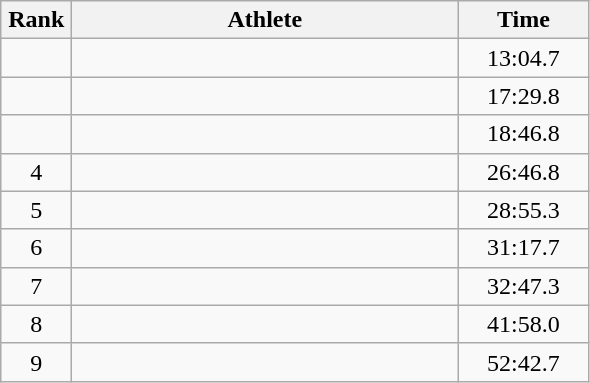<table class=wikitable style="text-align:center">
<tr>
<th width=40>Rank</th>
<th width=250>Athlete</th>
<th width=80>Time</th>
</tr>
<tr>
<td></td>
<td align=left></td>
<td>13:04.7</td>
</tr>
<tr>
<td></td>
<td align=left></td>
<td>17:29.8</td>
</tr>
<tr>
<td></td>
<td align=left></td>
<td>18:46.8</td>
</tr>
<tr>
<td>4</td>
<td align=left></td>
<td>26:46.8</td>
</tr>
<tr>
<td>5</td>
<td align=left></td>
<td>28:55.3</td>
</tr>
<tr>
<td>6</td>
<td align=left></td>
<td>31:17.7</td>
</tr>
<tr>
<td>7</td>
<td align=left></td>
<td>32:47.3</td>
</tr>
<tr>
<td>8</td>
<td align=left></td>
<td>41:58.0</td>
</tr>
<tr>
<td>9</td>
<td align=left></td>
<td>52:42.7</td>
</tr>
</table>
